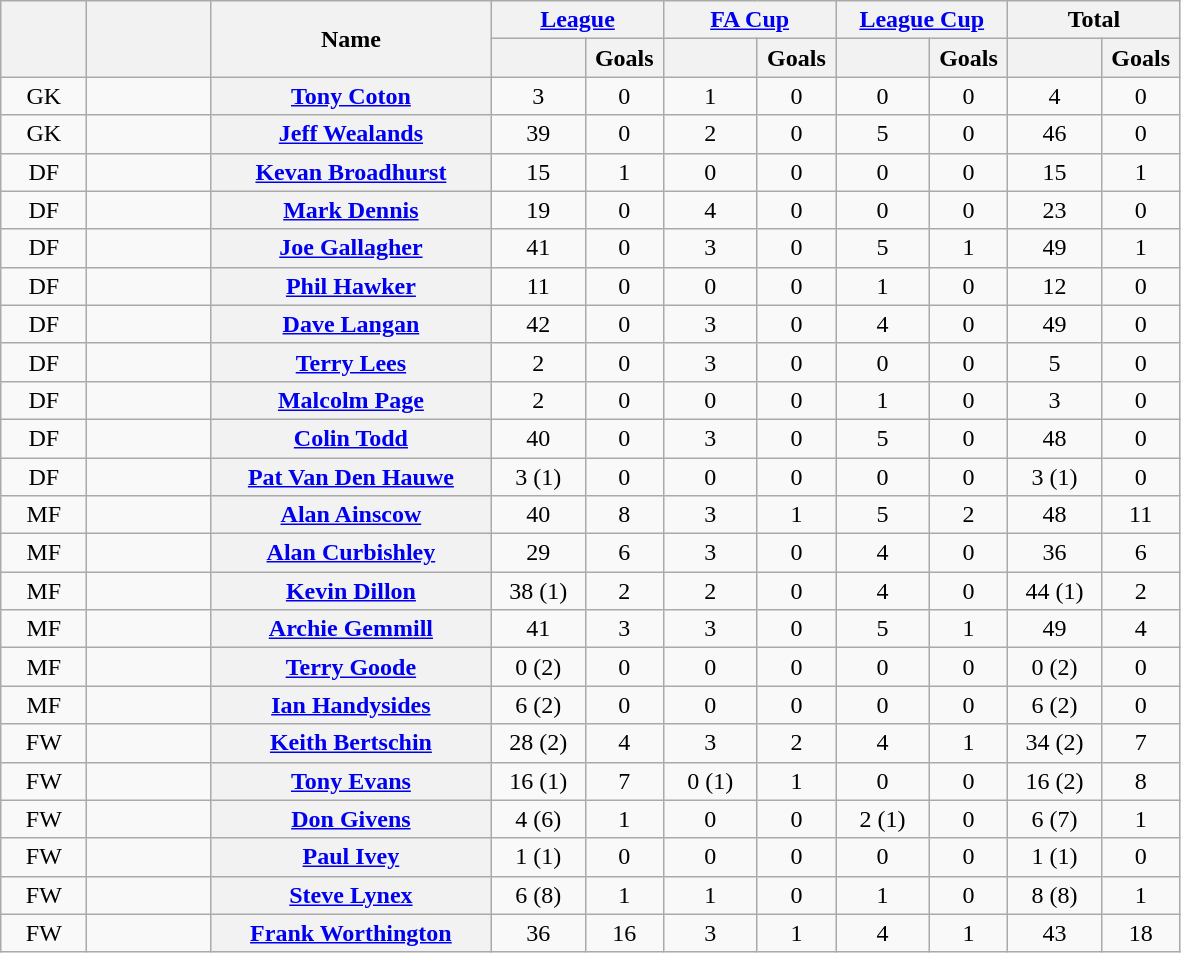<table class="wikitable plainrowheaders" style="text-align:center;">
<tr>
<th rowspan="2" scope="col" width="50"></th>
<th rowspan="2" scope="col" width="75"></th>
<th rowspan="2" scope="col" width="180" scope=col>Name</th>
<th colspan="2"><a href='#'>League</a></th>
<th colspan="2"><a href='#'>FA Cup</a></th>
<th colspan="2"><a href='#'>League Cup</a></th>
<th colspan="2">Total</th>
</tr>
<tr>
<th scope="col" width="55"></th>
<th scope="col" width="45">Goals</th>
<th scope="col" width="55"></th>
<th scope="col" width="45">Goals</th>
<th scope="col" width="55"></th>
<th scope="col" width="45">Goals</th>
<th scope="col" width="55"></th>
<th scope="col" width="45">Goals</th>
</tr>
<tr>
<td>GK</td>
<td></td>
<th scope="row"><a href='#'>Tony Coton</a></th>
<td>3</td>
<td>0</td>
<td>1</td>
<td>0</td>
<td>0</td>
<td>0</td>
<td>4</td>
<td>0</td>
</tr>
<tr>
<td>GK</td>
<td></td>
<th scope="row"><a href='#'>Jeff Wealands</a></th>
<td>39</td>
<td>0</td>
<td>2</td>
<td>0</td>
<td>5</td>
<td>0</td>
<td>46</td>
<td>0</td>
</tr>
<tr>
<td>DF</td>
<td></td>
<th scope="row"><a href='#'>Kevan Broadhurst</a></th>
<td>15</td>
<td>1</td>
<td>0</td>
<td>0</td>
<td>0</td>
<td>0</td>
<td>15</td>
<td>1</td>
</tr>
<tr>
<td>DF</td>
<td></td>
<th scope="row"><a href='#'>Mark Dennis</a></th>
<td>19</td>
<td>0</td>
<td>4</td>
<td>0</td>
<td>0</td>
<td>0</td>
<td>23</td>
<td>0</td>
</tr>
<tr>
<td>DF</td>
<td></td>
<th scope="row"><a href='#'>Joe Gallagher</a></th>
<td>41</td>
<td>0</td>
<td>3</td>
<td>0</td>
<td>5</td>
<td>1</td>
<td>49</td>
<td>1</td>
</tr>
<tr>
<td>DF</td>
<td></td>
<th scope="row"><a href='#'>Phil Hawker</a></th>
<td>11</td>
<td>0</td>
<td>0</td>
<td>0</td>
<td>1</td>
<td>0</td>
<td>12</td>
<td>0</td>
</tr>
<tr>
<td>DF</td>
<td></td>
<th scope="row"><a href='#'>Dave Langan</a></th>
<td>42</td>
<td>0</td>
<td>3</td>
<td>0</td>
<td>4</td>
<td>0</td>
<td>49</td>
<td>0</td>
</tr>
<tr>
<td>DF</td>
<td></td>
<th scope="row"><a href='#'>Terry Lees</a></th>
<td>2</td>
<td>0</td>
<td>3</td>
<td>0</td>
<td>0</td>
<td>0</td>
<td>5</td>
<td>0</td>
</tr>
<tr>
<td>DF</td>
<td></td>
<th scope="row"><a href='#'>Malcolm Page</a></th>
<td>2</td>
<td>0</td>
<td>0</td>
<td>0</td>
<td>1</td>
<td>0</td>
<td>3</td>
<td>0</td>
</tr>
<tr>
<td>DF</td>
<td></td>
<th scope="row"><a href='#'>Colin Todd</a></th>
<td>40</td>
<td>0</td>
<td>3</td>
<td>0</td>
<td>5</td>
<td>0</td>
<td>48</td>
<td>0</td>
</tr>
<tr>
<td>DF</td>
<td></td>
<th scope="row"><a href='#'>Pat Van Den Hauwe</a></th>
<td>3 (1)</td>
<td>0</td>
<td>0</td>
<td>0</td>
<td>0</td>
<td>0</td>
<td>3 (1)</td>
<td>0</td>
</tr>
<tr>
<td>MF</td>
<td></td>
<th scope="row"><a href='#'>Alan Ainscow</a></th>
<td>40</td>
<td>8</td>
<td>3</td>
<td>1</td>
<td>5</td>
<td>2</td>
<td>48</td>
<td>11</td>
</tr>
<tr>
<td>MF</td>
<td></td>
<th scope="row"><a href='#'>Alan Curbishley</a></th>
<td>29</td>
<td>6</td>
<td>3</td>
<td>0</td>
<td>4</td>
<td>0</td>
<td>36</td>
<td>6</td>
</tr>
<tr>
<td>MF</td>
<td></td>
<th scope="row"><a href='#'>Kevin Dillon</a></th>
<td>38 (1)</td>
<td>2</td>
<td>2</td>
<td>0</td>
<td>4</td>
<td>0</td>
<td>44 (1)</td>
<td>2</td>
</tr>
<tr>
<td>MF</td>
<td></td>
<th scope="row"><a href='#'>Archie Gemmill</a></th>
<td>41</td>
<td>3</td>
<td>3</td>
<td>0</td>
<td>5</td>
<td>1</td>
<td>49</td>
<td>4</td>
</tr>
<tr>
<td>MF</td>
<td></td>
<th scope="row"><a href='#'>Terry Goode</a></th>
<td>0 (2)</td>
<td>0</td>
<td>0</td>
<td>0</td>
<td>0</td>
<td>0</td>
<td>0 (2)</td>
<td>0</td>
</tr>
<tr>
<td>MF</td>
<td></td>
<th scope="row"><a href='#'>Ian Handysides</a></th>
<td>6 (2)</td>
<td>0</td>
<td>0</td>
<td>0</td>
<td>0</td>
<td>0</td>
<td>6 (2)</td>
<td>0</td>
</tr>
<tr>
<td>FW</td>
<td></td>
<th scope="row"><a href='#'>Keith Bertschin</a></th>
<td>28 (2)</td>
<td>4</td>
<td>3</td>
<td>2</td>
<td>4</td>
<td>1</td>
<td>34 (2)</td>
<td>7</td>
</tr>
<tr>
<td>FW</td>
<td></td>
<th scope="row"><a href='#'>Tony Evans</a></th>
<td>16 (1)</td>
<td>7</td>
<td>0 (1)</td>
<td>1</td>
<td>0</td>
<td>0</td>
<td>16 (2)</td>
<td>8</td>
</tr>
<tr>
<td>FW</td>
<td></td>
<th scope="row"><a href='#'>Don Givens</a> </th>
<td>4 (6)</td>
<td>1</td>
<td>0</td>
<td>0</td>
<td>2 (1)</td>
<td>0</td>
<td>6 (7)</td>
<td>1</td>
</tr>
<tr>
<td>FW</td>
<td></td>
<th scope="row"><a href='#'>Paul Ivey</a></th>
<td>1 (1)</td>
<td>0</td>
<td>0</td>
<td>0</td>
<td>0</td>
<td>0</td>
<td>1 (1)</td>
<td>0</td>
</tr>
<tr>
<td>FW</td>
<td></td>
<th scope="row"><a href='#'>Steve Lynex</a> </th>
<td>6 (8)</td>
<td>1</td>
<td>1</td>
<td>0</td>
<td>1</td>
<td>0</td>
<td>8 (8)</td>
<td>1</td>
</tr>
<tr>
<td>FW</td>
<td></td>
<th scope="row"><a href='#'>Frank Worthington</a></th>
<td>36</td>
<td>16</td>
<td>3</td>
<td>1</td>
<td>4</td>
<td>1</td>
<td>43</td>
<td>18</td>
</tr>
</table>
